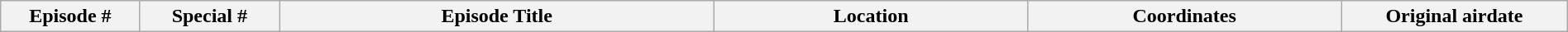<table class="wikitable plainrowheaders" style="width:100%; margin:auto;">
<tr>
<th width="8%">Episode #</th>
<th width="8%">Special #</th>
<th width="25%">Episode Title</th>
<th width="18%">Location</th>
<th width="18%">Coordinates</th>
<th width="13%">Original airdate<br><onlyinclude>




</onlyinclude></th>
</tr>
</table>
